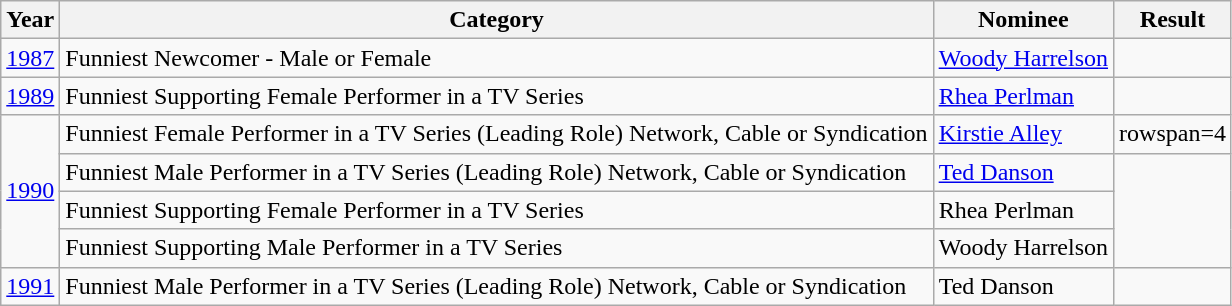<table class="wikitable">
<tr>
<th>Year</th>
<th>Category</th>
<th>Nominee</th>
<th>Result</th>
</tr>
<tr>
<td><a href='#'>1987</a></td>
<td>Funniest Newcomer - Male or Female</td>
<td><a href='#'>Woody Harrelson</a></td>
<td></td>
</tr>
<tr>
<td><a href='#'>1989</a></td>
<td>Funniest Supporting Female Performer in a TV Series</td>
<td><a href='#'>Rhea Perlman</a></td>
<td></td>
</tr>
<tr>
<td rowspan=4><a href='#'>1990</a></td>
<td>Funniest Female Performer in a TV Series (Leading Role) Network, Cable or Syndication</td>
<td><a href='#'>Kirstie Alley</a></td>
<td>rowspan=4 </td>
</tr>
<tr>
<td>Funniest Male Performer in a TV Series (Leading Role) Network, Cable or Syndication</td>
<td><a href='#'>Ted Danson</a></td>
</tr>
<tr>
<td>Funniest Supporting Female Performer in a TV Series</td>
<td>Rhea Perlman</td>
</tr>
<tr>
<td>Funniest Supporting Male Performer in a TV Series</td>
<td>Woody Harrelson</td>
</tr>
<tr>
<td><a href='#'>1991</a></td>
<td>Funniest Male Performer in a TV Series (Leading Role) Network, Cable or Syndication</td>
<td>Ted Danson</td>
<td></td>
</tr>
</table>
